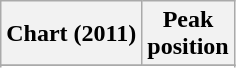<table class="wikitable sortable plainrowheaders" style="text-align:center;">
<tr>
<th scope="col">Chart (2011)</th>
<th scope="col">Peak<br> position</th>
</tr>
<tr>
</tr>
<tr>
</tr>
<tr>
</tr>
<tr>
</tr>
</table>
